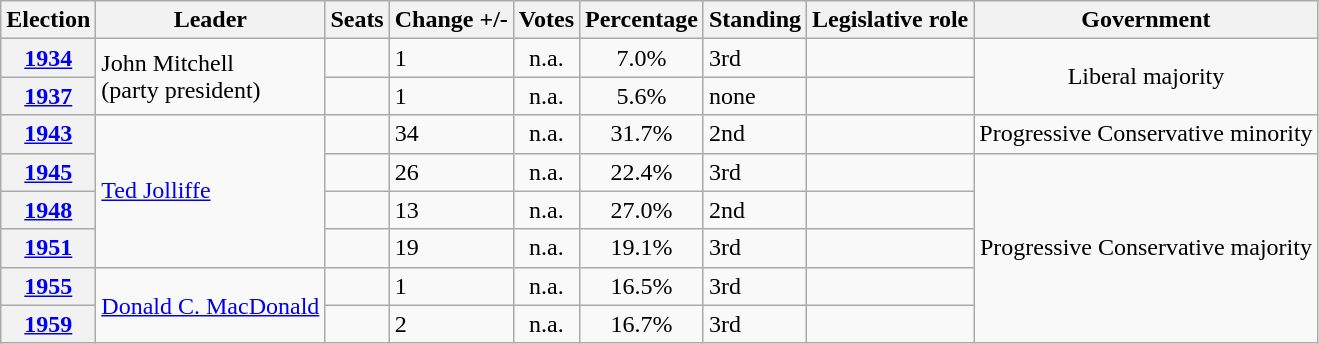<table class="wikitable">
<tr>
<th>Election</th>
<th>Leader</th>
<th>Seats</th>
<th>Change +/-</th>
<th>Votes</th>
<th>Percentage</th>
<th>Standing</th>
<th>Legislative role</th>
<th>Government</th>
</tr>
<tr>
<th><a href='#'>1934</a></th>
<td align="left" rowspan=2>John Mitchell<br>(party president)</td>
<td align=left></td>
<td> 1</td>
<td align=center>n.a.</td>
<td align=center>7.0%</td>
<td> 3rd</td>
<td></td>
<td align=center rowspan=2>Liberal majority</td>
</tr>
<tr>
<th><a href='#'>1937</a></th>
<td align=left></td>
<td> 1</td>
<td align=center>n.a.</td>
<td align=center>5.6%</td>
<td> none</td>
<td></td>
</tr>
<tr>
<th><a href='#'>1943</a></th>
<td align="left" rowspan=4><a href='#'>Ted Jolliffe</a></td>
<td align=left></td>
<td> 34</td>
<td align=center>n.a.</td>
<td align=center>31.7%</td>
<td> 2nd</td>
<td></td>
<td align=center>Progressive Conservative minority</td>
</tr>
<tr>
<th><a href='#'>1945</a></th>
<td align=left></td>
<td> 26</td>
<td align=center>n.a.</td>
<td align=center>22.4%</td>
<td> 3rd</td>
<td></td>
<td align=center rowspan=5>Progressive Conservative majority</td>
</tr>
<tr>
<th><a href='#'>1948</a></th>
<td align=left></td>
<td> 13</td>
<td align=center>n.a.</td>
<td align=center>27.0%</td>
<td> 2nd</td>
<td></td>
</tr>
<tr>
<th><a href='#'>1951</a></th>
<td align=left></td>
<td> 19</td>
<td align=center>n.a.</td>
<td align=center>19.1%</td>
<td> 3rd</td>
<td></td>
</tr>
<tr>
<th><a href='#'>1955</a></th>
<td align="left" rowspan=2><a href='#'>Donald C. MacDonald</a></td>
<td align=left></td>
<td> 1</td>
<td align=center>n.a.</td>
<td align=center>16.5%</td>
<td> 3rd</td>
<td></td>
</tr>
<tr>
<th><a href='#'>1959</a></th>
<td align=left></td>
<td> 2</td>
<td align=center>n.a.</td>
<td align=center>16.7%</td>
<td> 3rd</td>
<td></td>
</tr>
</table>
